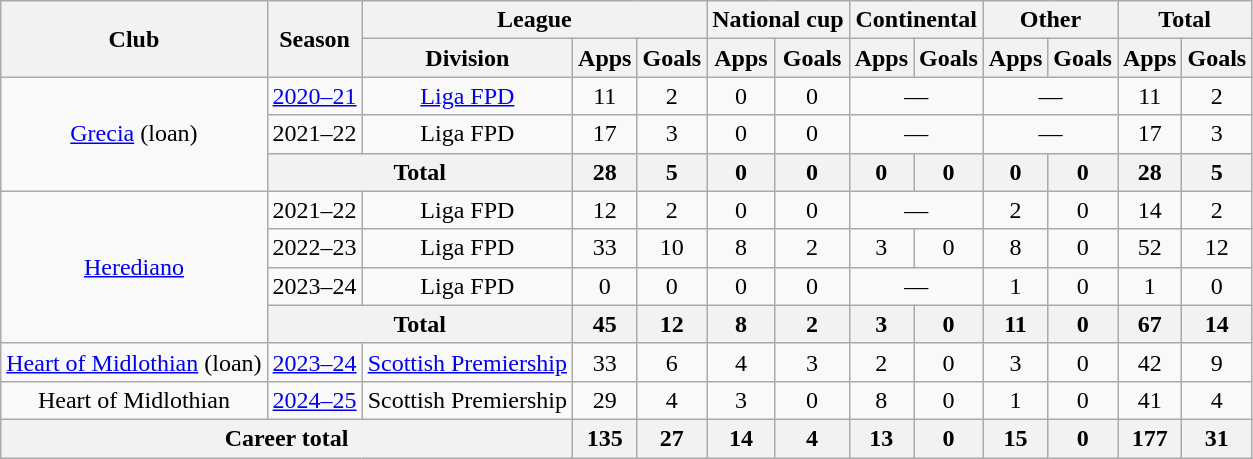<table class="wikitable" style="text-align:center">
<tr>
<th rowspan="2">Club</th>
<th rowspan="2">Season</th>
<th colspan="3">League</th>
<th colspan="2">National cup</th>
<th colspan="2">Continental</th>
<th colspan="2">Other</th>
<th colspan="2">Total</th>
</tr>
<tr>
<th>Division</th>
<th>Apps</th>
<th>Goals</th>
<th>Apps</th>
<th>Goals</th>
<th>Apps</th>
<th>Goals</th>
<th>Apps</th>
<th>Goals</th>
<th>Apps</th>
<th>Goals</th>
</tr>
<tr>
<td rowspan="3"><a href='#'>Grecia</a> (loan)</td>
<td><a href='#'>2020–21</a></td>
<td><a href='#'>Liga FPD</a></td>
<td>11</td>
<td>2</td>
<td>0</td>
<td>0</td>
<td colspan="2">—</td>
<td colspan="2">—</td>
<td>11</td>
<td>2</td>
</tr>
<tr>
<td>2021–22</td>
<td>Liga FPD</td>
<td>17</td>
<td>3</td>
<td>0</td>
<td>0</td>
<td colspan="2">—</td>
<td colspan="2">—</td>
<td>17</td>
<td>3</td>
</tr>
<tr>
<th colspan="2">Total</th>
<th>28</th>
<th>5</th>
<th>0</th>
<th>0</th>
<th>0</th>
<th>0</th>
<th>0</th>
<th>0</th>
<th>28</th>
<th>5</th>
</tr>
<tr>
<td rowspan="4"><a href='#'>Herediano</a></td>
<td>2021–22</td>
<td>Liga FPD</td>
<td>12</td>
<td>2</td>
<td>0</td>
<td>0</td>
<td colspan="2">—</td>
<td>2</td>
<td>0</td>
<td>14</td>
<td>2</td>
</tr>
<tr>
<td>2022–23</td>
<td>Liga FPD</td>
<td>33</td>
<td>10</td>
<td>8</td>
<td>2</td>
<td>3</td>
<td>0</td>
<td>8</td>
<td>0</td>
<td>52</td>
<td>12</td>
</tr>
<tr>
<td>2023–24</td>
<td>Liga FPD</td>
<td>0</td>
<td>0</td>
<td>0</td>
<td>0</td>
<td colspan="2">—</td>
<td>1</td>
<td>0</td>
<td>1</td>
<td>0</td>
</tr>
<tr>
<th colspan="2">Total</th>
<th>45</th>
<th>12</th>
<th>8</th>
<th>2</th>
<th>3</th>
<th>0</th>
<th>11</th>
<th>0</th>
<th>67</th>
<th>14</th>
</tr>
<tr>
<td><a href='#'>Heart of Midlothian</a> (loan)</td>
<td><a href='#'>2023–24</a></td>
<td><a href='#'>Scottish Premiership</a></td>
<td>33</td>
<td>6</td>
<td>4</td>
<td>3</td>
<td>2</td>
<td>0</td>
<td>3</td>
<td>0</td>
<td>42</td>
<td>9</td>
</tr>
<tr>
<td>Heart of Midlothian</td>
<td><a href='#'>2024–25</a></td>
<td>Scottish Premiership</td>
<td>29</td>
<td>4</td>
<td>3</td>
<td>0</td>
<td>8</td>
<td>0</td>
<td>1</td>
<td>0</td>
<td>41</td>
<td>4</td>
</tr>
<tr>
<th colspan="3">Career total</th>
<th>135</th>
<th>27</th>
<th>14</th>
<th>4</th>
<th>13</th>
<th>0</th>
<th>15</th>
<th>0</th>
<th>177</th>
<th>31</th>
</tr>
</table>
